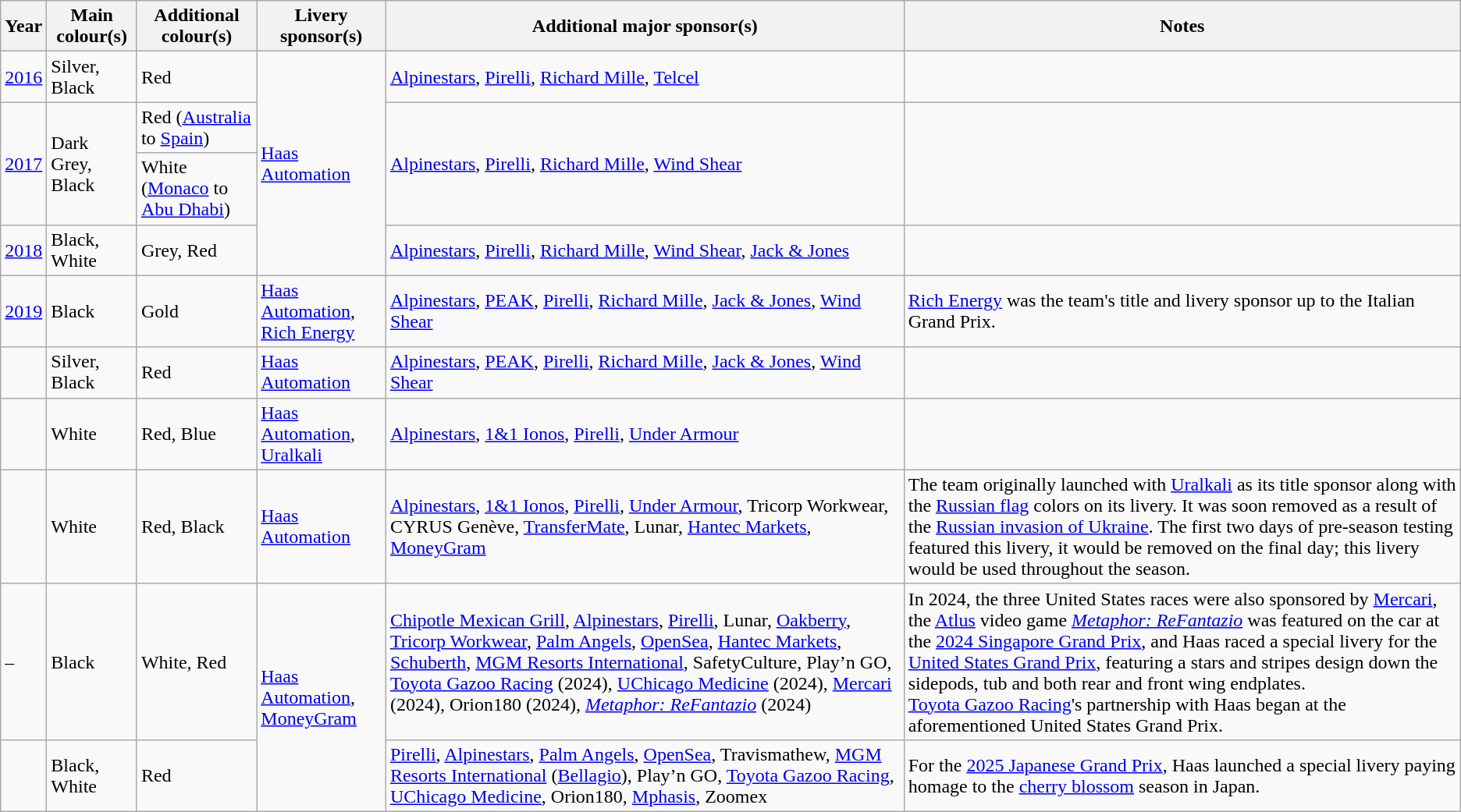<table class="wikitable">
<tr>
<th>Year</th>
<th>Main colour(s)</th>
<th>Additional colour(s)</th>
<th>Livery sponsor(s)</th>
<th>Additional major sponsor(s)</th>
<th>Notes</th>
</tr>
<tr>
<td><a href='#'>2016</a></td>
<td>Silver, Black</td>
<td>Red</td>
<td rowspan="4"><a href='#'>Haas Automation</a></td>
<td><a href='#'>Alpinestars</a>, <a href='#'>Pirelli</a>, <a href='#'>Richard Mille</a>, <a href='#'>Telcel</a></td>
<td></td>
</tr>
<tr>
<td rowspan=2><a href='#'>2017</a></td>
<td rowspan=2>Dark Grey, Black</td>
<td>Red (<a href='#'>Australia</a> to <a href='#'>Spain</a>)</td>
<td rowspan=2><a href='#'>Alpinestars</a>, <a href='#'>Pirelli</a>, <a href='#'>Richard Mille</a>, <a href='#'>Wind Shear</a></td>
<td rowspan=2></td>
</tr>
<tr>
<td>White (<a href='#'>Monaco</a> to <a href='#'>Abu Dhabi</a>)</td>
</tr>
<tr>
<td><a href='#'>2018</a></td>
<td>Black, White</td>
<td>Grey, Red</td>
<td><a href='#'>Alpinestars</a>, <a href='#'>Pirelli</a>, <a href='#'>Richard Mille</a>, <a href='#'>Wind Shear</a>, <a href='#'>Jack & Jones</a></td>
<td></td>
</tr>
<tr>
<td><a href='#'>2019</a></td>
<td>Black</td>
<td>Gold</td>
<td><a href='#'>Haas Automation</a>, <a href='#'>Rich Energy</a></td>
<td><a href='#'>Alpinestars</a>, <a href='#'>PEAK</a>, <a href='#'>Pirelli</a>, <a href='#'>Richard Mille</a>, <a href='#'>Jack & Jones</a>, <a href='#'>Wind Shear</a></td>
<td><a href='#'>Rich Energy</a> was the team's title and livery sponsor up to the Italian Grand Prix.</td>
</tr>
<tr>
<td></td>
<td>Silver, Black</td>
<td>Red</td>
<td><a href='#'>Haas Automation</a></td>
<td><a href='#'>Alpinestars</a>, <a href='#'>PEAK</a>, <a href='#'>Pirelli</a>, <a href='#'>Richard Mille</a>, <a href='#'>Jack & Jones</a>, <a href='#'>Wind Shear</a></td>
<td></td>
</tr>
<tr>
<td></td>
<td>White</td>
<td>Red, Blue</td>
<td><a href='#'>Haas Automation</a>, <a href='#'>Uralkali</a></td>
<td><a href='#'>Alpinestars</a>, <a href='#'>1&1 Ionos</a>, <a href='#'>Pirelli</a>, <a href='#'>Under Armour</a></td>
</tr>
<tr>
<td></td>
<td>White</td>
<td>Red, Black</td>
<td><a href='#'>Haas Automation</a></td>
<td><a href='#'>Alpinestars</a>, <a href='#'>1&1 Ionos</a>, <a href='#'>Pirelli</a>, <a href='#'>Under Armour</a>, Tricorp Workwear, CYRUS Genève, <a href='#'>TransferMate</a>, Lunar, <a href='#'>Hantec Markets</a>, <a href='#'>MoneyGram</a></td>
<td>The team originally launched with <a href='#'>Uralkali</a> as its title sponsor along with the <a href='#'>Russian flag</a> colors on its livery. It was soon removed as a result of the <a href='#'>Russian invasion of Ukraine</a>. The first two days of pre-season testing featured this livery, it would be removed on the final day; this livery would be used throughout the season.</td>
</tr>
<tr>
<td>–</td>
<td>Black</td>
<td>White, Red</td>
<td rowspan="2"><a href='#'>Haas Automation</a>, <a href='#'>MoneyGram</a></td>
<td><a href='#'>Chipotle Mexican Grill</a>, <a href='#'>Alpinestars</a>, <a href='#'>Pirelli</a>, Lunar, <a href='#'>Oakberry</a>, <a href='#'>Tricorp Workwear</a>, <a href='#'>Palm Angels</a>, <a href='#'>OpenSea</a>, <a href='#'>Hantec Markets</a>,  <a href='#'>Schuberth</a>, <a href='#'>MGM Resorts International</a>, SafetyCulture, Play’n GO, <a href='#'>Toyota Gazoo Racing</a> (2024), <a href='#'>UChicago Medicine</a> (2024), <a href='#'>Mercari</a> (2024), Orion180 (2024), <em><a href='#'>Metaphor: ReFantazio</a></em> (2024)</td>
<td>In 2024, the three United States races were also sponsored by <a href='#'>Mercari</a>, the <a href='#'>Atlus</a> video game <em><a href='#'>Metaphor: ReFantazio</a></em> was featured on the car at the <a href='#'>2024 Singapore Grand Prix</a>, and Haas raced a special livery for the <a href='#'>United States Grand Prix</a>, featuring a stars and stripes design down the sidepods, tub and both rear and front wing endplates.<br><a href='#'>Toyota Gazoo Racing</a>'s partnership with Haas began at the aforementioned United States Grand Prix.</td>
</tr>
<tr>
<td></td>
<td>Black, White</td>
<td>Red</td>
<td><a href='#'>Pirelli</a>, <a href='#'>Alpinestars</a>, <a href='#'>Palm Angels</a>, <a href='#'>OpenSea</a>, Travismathew, <a href='#'>MGM Resorts International</a> (<a href='#'>Bellagio</a>), Play’n GO, <a href='#'>Toyota Gazoo Racing</a>, <a href='#'>UChicago Medicine</a>, Orion180, <a href='#'>Mphasis</a>, Zoomex</td>
<td>For the <a href='#'>2025 Japanese Grand Prix</a>, Haas launched a special livery paying homage to the <a href='#'>cherry blossom</a> season in Japan.</td>
</tr>
</table>
